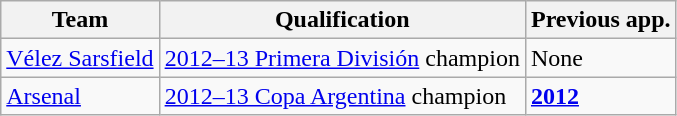<table class="wikitable">
<tr>
<th>Team</th>
<th>Qualification</th>
<th>Previous app.</th>
</tr>
<tr>
<td><a href='#'>Vélez Sarsfield</a></td>
<td><a href='#'>2012–13 Primera División</a> champion</td>
<td>None</td>
</tr>
<tr>
<td><a href='#'>Arsenal</a></td>
<td><a href='#'>2012–13 Copa Argentina</a> champion</td>
<td><strong><a href='#'>2012</a></strong></td>
</tr>
</table>
